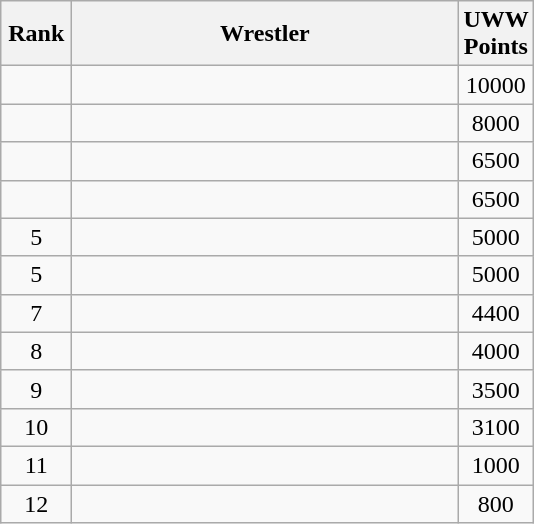<table class="wikitable" style="text-align: center;">
<tr>
<th width=40>Rank</th>
<th width=250>Wrestler</th>
<th width=40>UWW Points</th>
</tr>
<tr>
<td></td>
<td align="left"></td>
<td>10000</td>
</tr>
<tr>
<td></td>
<td align="left"></td>
<td>8000</td>
</tr>
<tr>
<td></td>
<td align="left"></td>
<td>6500</td>
</tr>
<tr>
<td></td>
<td align="left"></td>
<td>6500</td>
</tr>
<tr>
<td>5</td>
<td align="left"></td>
<td>5000</td>
</tr>
<tr>
<td>5</td>
<td align="left"></td>
<td>5000</td>
</tr>
<tr>
<td>7</td>
<td align="left"></td>
<td>4400</td>
</tr>
<tr>
<td>8</td>
<td align="left"></td>
<td>4000</td>
</tr>
<tr>
<td>9</td>
<td align="left"></td>
<td>3500</td>
</tr>
<tr>
<td>10</td>
<td align="left"></td>
<td>3100</td>
</tr>
<tr>
<td>11</td>
<td align="left"></td>
<td>1000</td>
</tr>
<tr>
<td>12</td>
<td align="left"></td>
<td>800</td>
</tr>
</table>
